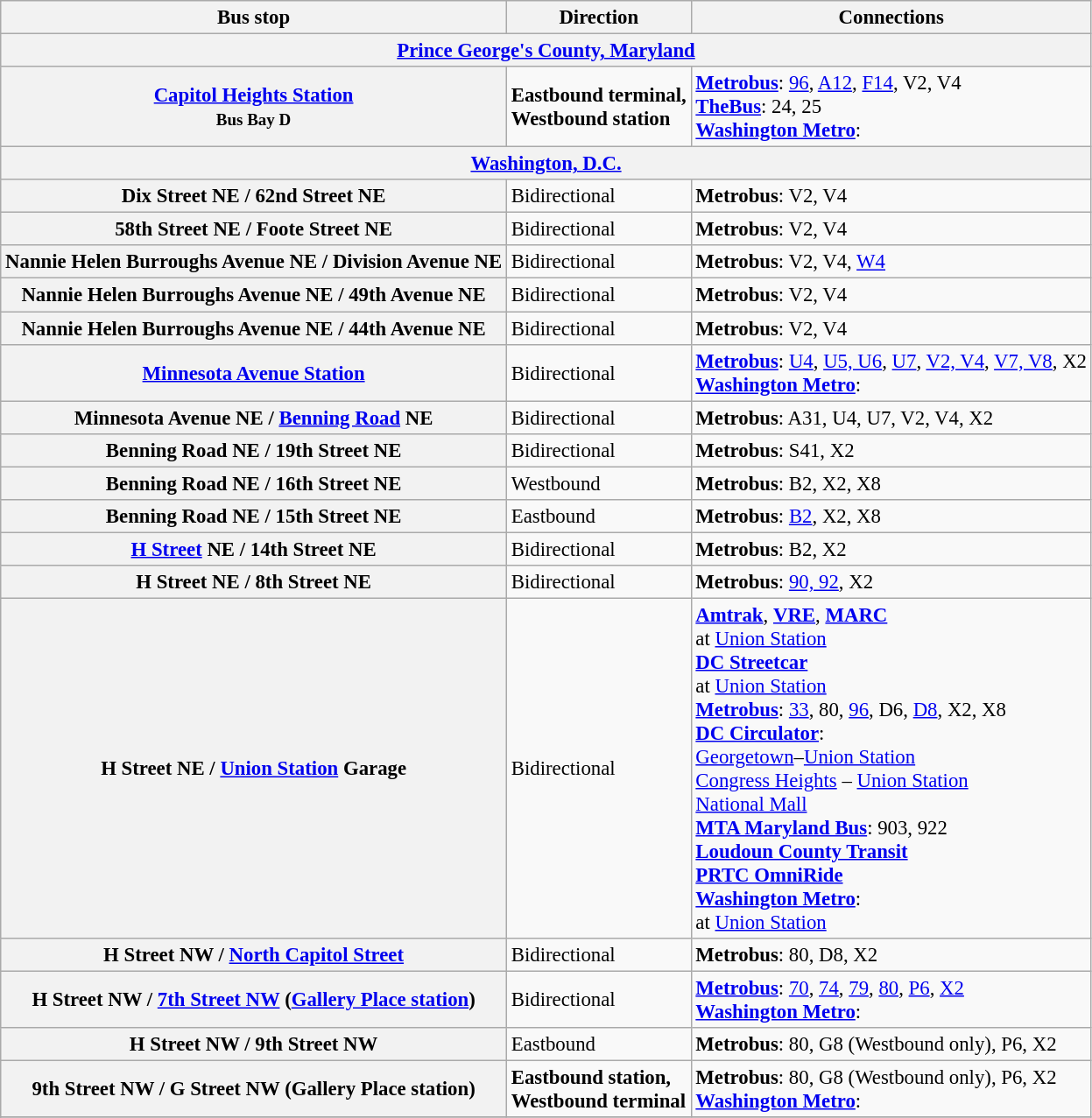<table class="wikitable collapsible collapsed" style="font-size: 95%;">
<tr>
<th>Bus stop</th>
<th>Direction</th>
<th>Connections</th>
</tr>
<tr>
<th colspan="3"><a href='#'>Prince George's County, Maryland</a></th>
</tr>
<tr>
<th><a href='#'>Capitol Heights Station</a><br><small>Bus Bay D</small></th>
<td><strong>Eastbound terminal,<br>Westbound station</strong></td>
<td> <strong><a href='#'>Metrobus</a></strong>: <a href='#'>96</a>, <a href='#'>A12</a>, <a href='#'>F14</a>, V2, V4<br>  <strong><a href='#'>TheBus</a></strong>: 24, 25 <br>   <strong><a href='#'>Washington Metro</a></strong>:  </td>
</tr>
<tr>
<th colspan="3"><a href='#'>Washington, D.C.</a></th>
</tr>
<tr>
<th>Dix Street NE / 62nd Street NE</th>
<td>Bidirectional</td>
<td> <strong>Metrobus</strong>: V2, V4</td>
</tr>
<tr>
<th>58th Street NE / Foote Street NE</th>
<td>Bidirectional</td>
<td> <strong>Metrobus</strong>: V2, V4</td>
</tr>
<tr>
<th>Nannie Helen Burroughs Avenue NE / Division Avenue NE</th>
<td>Bidirectional</td>
<td> <strong>Metrobus</strong>: V2, V4, <a href='#'>W4</a></td>
</tr>
<tr>
<th>Nannie Helen Burroughs Avenue NE / 49th Avenue NE</th>
<td>Bidirectional</td>
<td> <strong>Metrobus</strong>: V2, V4</td>
</tr>
<tr>
<th>Nannie Helen Burroughs Avenue NE / 44th Avenue NE</th>
<td>Bidirectional</td>
<td> <strong>Metrobus</strong>: V2, V4</td>
</tr>
<tr>
<th><a href='#'>Minnesota Avenue Station</a></th>
<td>Bidirectional</td>
<td> <strong><a href='#'>Metrobus</a></strong>: <a href='#'>U4</a>, <a href='#'>U5, U6</a>, <a href='#'>U7</a>, <a href='#'>V2, V4</a>, <a href='#'>V7, V8</a>, X2<br>  <strong><a href='#'>Washington Metro</a></strong>: </td>
</tr>
<tr>
<th>Minnesota Avenue NE / <a href='#'>Benning Road</a> NE</th>
<td>Bidirectional</td>
<td> <strong>Metrobus</strong>: A31, U4, U7, V2, V4, X2</td>
</tr>
<tr>
<th>Benning Road NE / 19th Street NE</th>
<td>Bidirectional</td>
<td> <strong>Metrobus</strong>: S41, X2</td>
</tr>
<tr>
<th>Benning Road NE / 16th Street NE</th>
<td>Westbound</td>
<td> <strong>Metrobus</strong>: B2, X2, X8</td>
</tr>
<tr>
<th>Benning Road NE / 15th Street NE</th>
<td>Eastbound</td>
<td> <strong>Metrobus</strong>: <a href='#'>B2</a>, X2, X8</td>
</tr>
<tr>
<th><a href='#'>H Street</a> NE / 14th Street NE</th>
<td>Bidirectional</td>
<td> <strong>Metrobus</strong>: B2, X2</td>
</tr>
<tr>
<th>H Street NE / 8th Street NE</th>
<td>Bidirectional</td>
<td> <strong>Metrobus</strong>: <a href='#'>90, 92</a>, X2</td>
</tr>
<tr>
<th>H Street NE / <a href='#'>Union Station</a> Garage</th>
<td>Bidirectional</td>
<td> <strong><a href='#'>Amtrak</a></strong>, <strong><a href='#'>VRE</a></strong>, <strong><a href='#'>MARC</a></strong><br> at <a href='#'>Union Station</a><br> <strong><a href='#'>DC Streetcar</a></strong><br> at <a href='#'>Union Station</a><br> <strong><a href='#'>Metrobus</a></strong>: <a href='#'>33</a>, 80, <a href='#'>96</a>, D6, <a href='#'>D8</a>, X2, X8<br> <strong><a href='#'>DC Circulator</a></strong>:<br> <a href='#'>Georgetown</a>–<a href='#'>Union Station</a><br>  <a href='#'>Congress Heights</a> – <a href='#'>Union Station</a><br> <a href='#'>National Mall</a><br> <strong><a href='#'>MTA Maryland Bus</a></strong>: 903, 922<br> <strong><a href='#'>Loudoun County Transit</a></strong><br> <strong><a href='#'>PRTC OmniRide</a></strong><br> <strong><a href='#'>Washington Metro</a></strong>: <br> at <a href='#'>Union Station</a></td>
</tr>
<tr>
<th>H Street NW / <a href='#'>North Capitol Street</a></th>
<td>Bidirectional</td>
<td> <strong>Metrobus</strong>: 80, D8, X2</td>
</tr>
<tr>
<th>H Street NW / <a href='#'>7th Street NW</a> (<a href='#'>Gallery Place station</a>)</th>
<td>Bidirectional</td>
<td> <strong><a href='#'>Metrobus</a></strong>: <a href='#'>70</a>, <a href='#'>74</a>, <a href='#'>79</a>, <a href='#'>80</a>, <a href='#'>P6</a>, <a href='#'>X2</a><br> <strong><a href='#'>Washington Metro</a></strong>:   </td>
</tr>
<tr>
<th>H Street NW / 9th Street NW</th>
<td>Eastbound</td>
<td> <strong>Metrobus</strong>: 80, G8 (Westbound only), P6, X2</td>
</tr>
<tr>
<th>9th Street NW / G Street NW (Gallery Place station)</th>
<td><strong>Eastbound station,<br>Westbound terminal</strong></td>
<td> <strong>Metrobus</strong>: 80, G8 (Westbound only), P6, X2<br> <strong><a href='#'>Washington Metro</a></strong>:   </td>
</tr>
<tr>
</tr>
<tr>
</tr>
</table>
